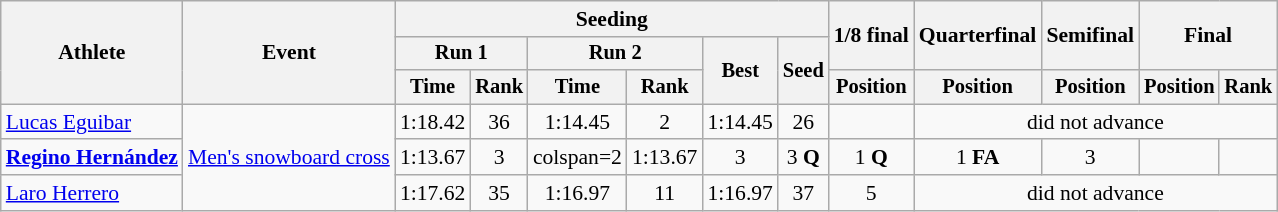<table class=wikitable style=font-size:90%>
<tr>
<th rowspan=3>Athlete</th>
<th rowspan=3>Event</th>
<th colspan=6>Seeding</th>
<th rowspan=2>1/8 final</th>
<th rowspan=2>Quarterfinal</th>
<th rowspan=2>Semifinal</th>
<th rowspan=2 colspan=2>Final</th>
</tr>
<tr style=font-size:95%>
<th colspan=2>Run 1</th>
<th colspan=2>Run 2</th>
<th rowspan=2>Best</th>
<th rowspan=2>Seed</th>
</tr>
<tr style=font-size:95%>
<th>Time</th>
<th>Rank</th>
<th>Time</th>
<th>Rank</th>
<th>Position</th>
<th>Position</th>
<th>Position</th>
<th>Position</th>
<th>Rank</th>
</tr>
<tr align=center>
<td align=left><a href='#'>Lucas Eguibar</a></td>
<td align=left rowspan=3><a href='#'>Men's snowboard cross</a></td>
<td>1:18.42</td>
<td>36</td>
<td>1:14.45</td>
<td>2</td>
<td>1:14.45</td>
<td>26</td>
<td></td>
<td colspan=4>did not advance</td>
</tr>
<tr align=center>
<td align=left><strong><a href='#'>Regino Hernández</a></strong></td>
<td>1:13.67</td>
<td>3</td>
<td>colspan=2 </td>
<td>1:13.67</td>
<td>3</td>
<td>3 <strong>Q</strong></td>
<td>1 <strong>Q</strong></td>
<td>1 <strong>FA</strong></td>
<td>3</td>
<td></td>
</tr>
<tr align=center>
<td align=left><a href='#'>Laro Herrero</a></td>
<td>1:17.62</td>
<td>35</td>
<td>1:16.97</td>
<td>11</td>
<td>1:16.97</td>
<td>37</td>
<td>5</td>
<td colspan=4>did not advance</td>
</tr>
</table>
